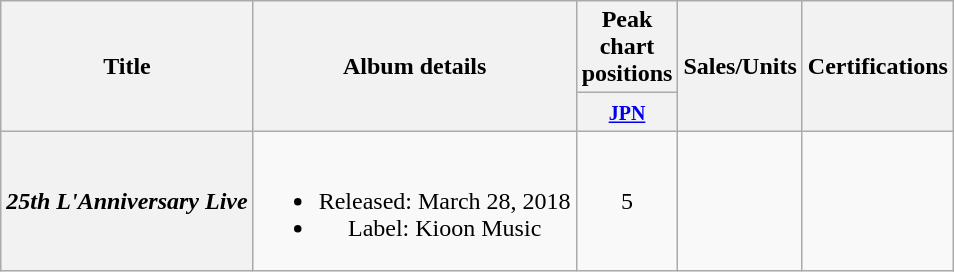<table class="wikitable plainrowheaders" style="text-align:center;">
<tr>
<th rowspan="2" scope="col">Title</th>
<th rowspan="2" scope="col">Album details</th>
<th colspan="1">Peak chart positions</th>
<th rowspan="2" scope="col">Sales/Units</th>
<th rowspan="2">Certifications</th>
</tr>
<tr>
<th style="width:3em;"><small><a href='#'>JPN</a></small><br></th>
</tr>
<tr>
<th scope="row"><em>25th L'Anniversary Live</em></th>
<td><br><ul><li>Released: March 28, 2018</li><li>Label: Kioon Music</li></ul></td>
<td>5</td>
<td></td>
<td></td>
</tr>
</table>
